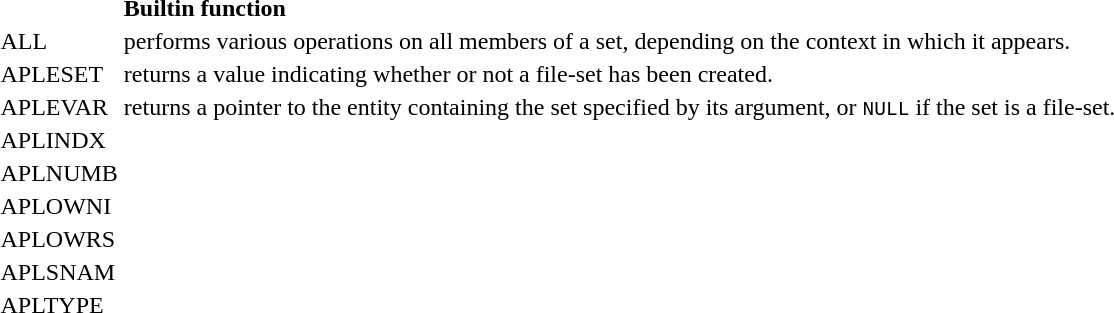<table col=2 border=0>
<tr>
<th></th>
<td><strong>Builtin function</strong></td>
</tr>
<tr>
<td valign="top">ALL</td>
<td>performs various operations on all members of a set, depending on the context in which it appears.</td>
</tr>
<tr>
<td valign="top">APLESET</td>
<td>returns a value indicating whether or not a file-set has been created.</td>
</tr>
<tr>
<td valign="top">APLEVAR</td>
<td>returns a pointer to the entity containing the set specified by its argument, or <code>NULL</code> if the set is a file-set.</td>
</tr>
<tr>
<td valign="top">APLINDX</td>
<td></td>
</tr>
<tr>
<td valign="top">APLNUMB</td>
<td></td>
</tr>
<tr>
<td valign="top">APLOWNI</td>
<td></td>
</tr>
<tr>
<td valign="top">APLOWRS</td>
<td></td>
</tr>
<tr>
<td valign="top">APLSNAM</td>
<td></td>
</tr>
<tr>
<td valign="top">APLTYPE</td>
<td></td>
</tr>
</table>
